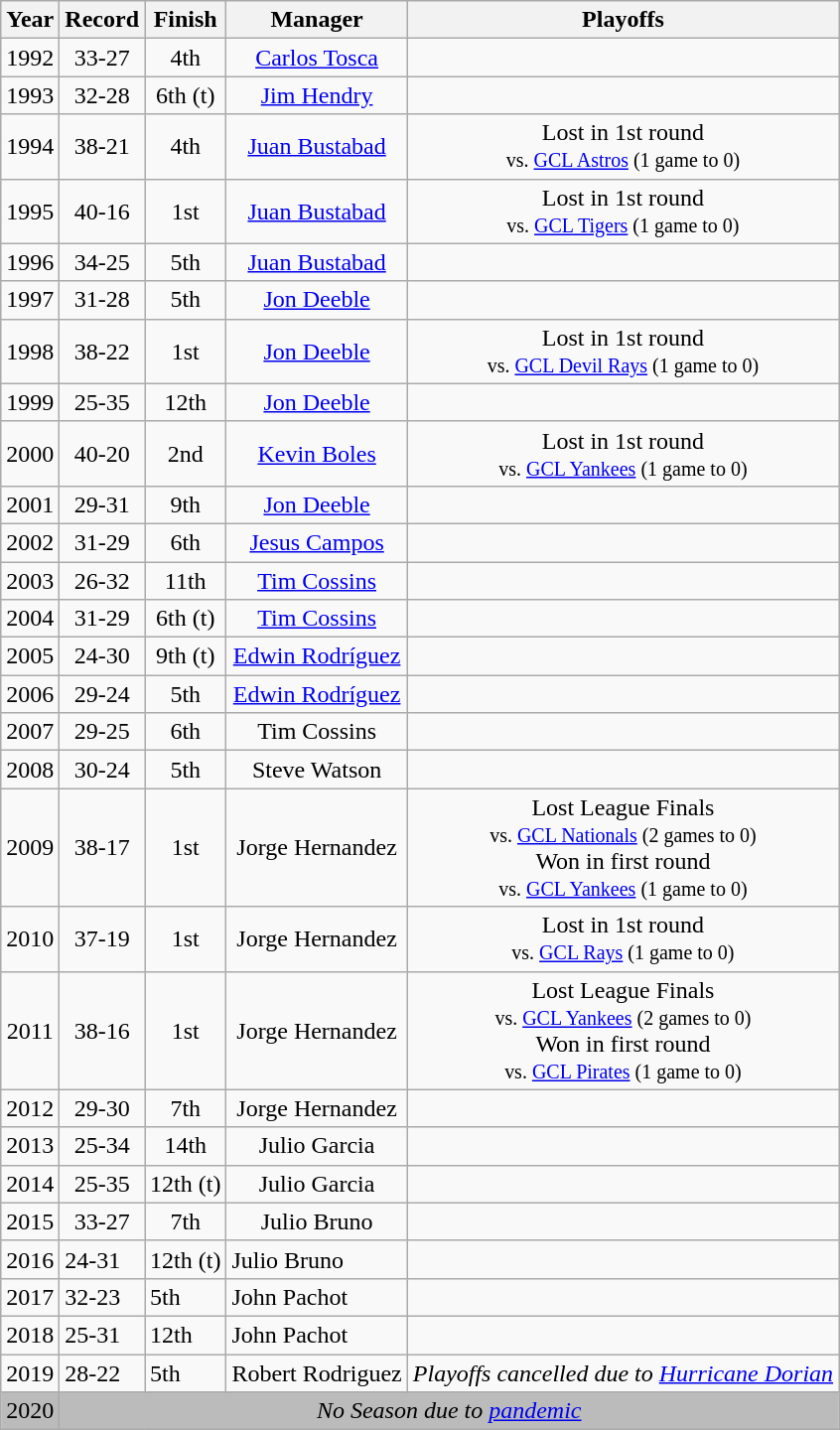<table class="wikitable">
<tr>
<th>Year</th>
<th>Record</th>
<th>Finish</th>
<th>Manager</th>
<th>Playoffs</th>
</tr>
<tr align=center>
<td>1992</td>
<td>33-27</td>
<td>4th</td>
<td><a href='#'>Carlos Tosca</a></td>
<td></td>
</tr>
<tr align=center>
<td>1993</td>
<td>32-28</td>
<td>6th (t)</td>
<td><a href='#'>Jim Hendry</a></td>
<td></td>
</tr>
<tr align=center>
<td>1994</td>
<td>38-21</td>
<td>4th</td>
<td><a href='#'>Juan Bustabad</a></td>
<td>Lost in 1st round<br><small>vs. <a href='#'>GCL Astros</a> (1 game to 0)</small></td>
</tr>
<tr align=center>
<td>1995</td>
<td>40-16</td>
<td>1st</td>
<td><a href='#'>Juan Bustabad</a></td>
<td>Lost in 1st round<br><small>vs. <a href='#'>GCL Tigers</a> (1 game to 0)</small></td>
</tr>
<tr align=center>
<td>1996</td>
<td>34-25</td>
<td>5th</td>
<td><a href='#'>Juan Bustabad</a></td>
<td></td>
</tr>
<tr align=center>
<td>1997</td>
<td>31-28</td>
<td>5th</td>
<td><a href='#'>Jon Deeble</a></td>
<td></td>
</tr>
<tr align=center>
<td>1998</td>
<td>38-22</td>
<td>1st</td>
<td><a href='#'>Jon Deeble</a></td>
<td>Lost in 1st round<br><small>vs. <a href='#'>GCL Devil Rays</a> (1 game to 0)</small></td>
</tr>
<tr align=center>
<td>1999</td>
<td>25-35</td>
<td>12th</td>
<td><a href='#'>Jon Deeble</a></td>
<td></td>
</tr>
<tr align=center>
<td>2000</td>
<td>40-20</td>
<td>2nd</td>
<td><a href='#'>Kevin Boles</a></td>
<td>Lost in 1st round<br><small>vs. <a href='#'>GCL Yankees</a> (1 game to 0)</small></td>
</tr>
<tr align=center>
<td>2001</td>
<td>29-31</td>
<td>9th</td>
<td><a href='#'>Jon Deeble</a></td>
<td></td>
</tr>
<tr align=center>
<td>2002</td>
<td>31-29</td>
<td>6th</td>
<td><a href='#'>Jesus Campos</a></td>
<td></td>
</tr>
<tr align=center>
<td>2003</td>
<td>26-32</td>
<td>11th</td>
<td><a href='#'>Tim Cossins</a></td>
<td></td>
</tr>
<tr align=center>
<td>2004</td>
<td>31-29</td>
<td>6th (t)</td>
<td><a href='#'>Tim Cossins</a></td>
<td></td>
</tr>
<tr align=center>
<td>2005</td>
<td>24-30</td>
<td>9th (t)</td>
<td><a href='#'>Edwin Rodríguez</a></td>
<td></td>
</tr>
<tr align=center>
<td>2006</td>
<td>29-24</td>
<td>5th</td>
<td><a href='#'>Edwin Rodríguez</a></td>
<td></td>
</tr>
<tr align=center>
<td>2007</td>
<td>29-25</td>
<td>6th</td>
<td>Tim Cossins</td>
<td></td>
</tr>
<tr align=center>
<td>2008</td>
<td>30-24</td>
<td>5th</td>
<td>Steve Watson</td>
<td></td>
</tr>
<tr align=center>
<td>2009</td>
<td>38-17</td>
<td>1st</td>
<td>Jorge Hernandez</td>
<td>Lost League Finals<br><small>vs. <a href='#'>GCL Nationals</a> (2 games to 0)</small><br>Won in first round<br><small>vs. <a href='#'>GCL Yankees</a> (1 game to 0)</small></td>
</tr>
<tr align=center>
<td>2010</td>
<td>37-19</td>
<td>1st</td>
<td>Jorge Hernandez</td>
<td>Lost in 1st round <br><small>vs. <a href='#'>GCL Rays</a> (1 game to 0)</small></td>
</tr>
<tr align=center>
<td>2011</td>
<td>38-16</td>
<td>1st</td>
<td>Jorge Hernandez</td>
<td>Lost League Finals<br><small>vs. <a href='#'>GCL Yankees</a> (2 games to 0)</small><br>Won in first round<br><small>vs. <a href='#'>GCL Pirates</a> (1 game to 0)</small></td>
</tr>
<tr align=center>
<td>2012</td>
<td>29-30</td>
<td>7th</td>
<td>Jorge Hernandez</td>
<td></td>
</tr>
<tr align=center>
<td>2013</td>
<td>25-34</td>
<td>14th</td>
<td>Julio Garcia</td>
<td></td>
</tr>
<tr align=center>
<td>2014</td>
<td>25-35</td>
<td>12th (t)</td>
<td>Julio Garcia</td>
<td></td>
</tr>
<tr align=center>
<td>2015</td>
<td>33-27</td>
<td>7th</td>
<td>Julio Bruno</td>
<td></td>
</tr>
<tr>
<td>2016</td>
<td>24-31</td>
<td>12th (t)</td>
<td>Julio Bruno</td>
<td></td>
</tr>
<tr>
<td>2017</td>
<td>32-23</td>
<td>5th</td>
<td>John Pachot</td>
<td></td>
</tr>
<tr>
<td>2018</td>
<td>25-31</td>
<td>12th</td>
<td>John Pachot</td>
<td></td>
</tr>
<tr>
<td>2019</td>
<td>28-22</td>
<td>5th</td>
<td>Robert Rodriguez</td>
<td><em>Playoffs cancelled due to <a href='#'>Hurricane Dorian</a></em></td>
</tr>
<tr align=center bgcolor="#BBBBBB">
<td>2020</td>
<td colspan=4><em>No Season due to <a href='#'>pandemic</a></em></td>
</tr>
</table>
